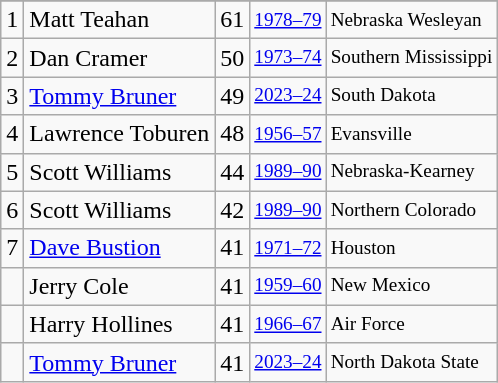<table class="wikitable">
<tr>
</tr>
<tr>
<td>1</td>
<td>Matt Teahan</td>
<td>61</td>
<td style="font-size:80%;"><a href='#'>1978–79</a></td>
<td style="font-size:80%;">Nebraska Wesleyan</td>
</tr>
<tr>
<td>2</td>
<td>Dan Cramer</td>
<td>50</td>
<td style="font-size:80%;"><a href='#'>1973–74</a></td>
<td style="font-size:80%;">Southern Mississippi</td>
</tr>
<tr>
<td>3</td>
<td><a href='#'>Tommy Bruner</a></td>
<td>49</td>
<td style="font-size:80%;"><a href='#'>2023–24</a></td>
<td style="font-size:80%;">South Dakota</td>
</tr>
<tr>
<td>4</td>
<td>Lawrence Toburen</td>
<td>48</td>
<td style="font-size:80%;"><a href='#'>1956–57</a></td>
<td style="font-size:80%;">Evansville</td>
</tr>
<tr>
<td>5</td>
<td>Scott Williams</td>
<td>44</td>
<td style="font-size:80%;"><a href='#'>1989–90</a></td>
<td style="font-size:80%;">Nebraska-Kearney</td>
</tr>
<tr>
<td>6</td>
<td>Scott Williams</td>
<td>42</td>
<td style="font-size:80%;"><a href='#'>1989–90</a></td>
<td style="font-size:80%;">Northern Colorado</td>
</tr>
<tr>
<td>7</td>
<td><a href='#'>Dave Bustion</a></td>
<td>41</td>
<td style="font-size:80%;"><a href='#'>1971–72</a></td>
<td style="font-size:80%;">Houston</td>
</tr>
<tr>
<td></td>
<td>Jerry Cole</td>
<td>41</td>
<td style="font-size:80%;"><a href='#'>1959–60</a></td>
<td style="font-size:80%;">New Mexico</td>
</tr>
<tr>
<td></td>
<td>Harry Hollines</td>
<td>41</td>
<td style="font-size:80%;"><a href='#'>1966–67</a></td>
<td style="font-size:80%;">Air Force</td>
</tr>
<tr>
<td></td>
<td><a href='#'>Tommy Bruner</a></td>
<td>41</td>
<td style="font-size:80%;"><a href='#'>2023–24</a></td>
<td style="font-size:80%;">North Dakota State</td>
</tr>
</table>
